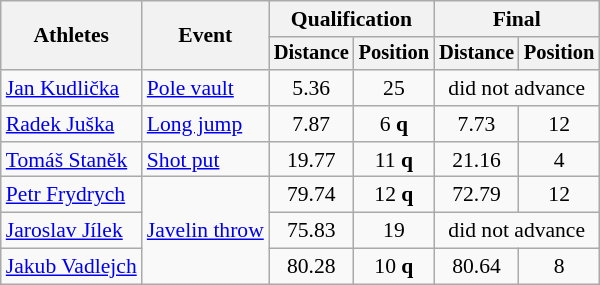<table class=wikitable style="font-size:90%">
<tr>
<th rowspan="2">Athletes</th>
<th rowspan="2">Event</th>
<th colspan="2">Qualification</th>
<th colspan="2">Final</th>
</tr>
<tr style="font-size:95%">
<th>Distance</th>
<th>Position</th>
<th>Distance</th>
<th>Position</th>
</tr>
<tr>
<td><a href='#'>Jan Kudlička</a></td>
<td><a href='#'>Pole vault</a></td>
<td align=center>5.36</td>
<td align=center>25</td>
<td align=center colspan=2>did not advance</td>
</tr>
<tr>
<td><a href='#'>Radek Juška</a></td>
<td><a href='#'>Long jump</a></td>
<td align=center>7.87</td>
<td align=center>6 <strong>q</strong></td>
<td align=center>7.73</td>
<td align=center>12</td>
</tr>
<tr>
<td><a href='#'>Tomáš Staněk</a></td>
<td><a href='#'>Shot put</a></td>
<td align=center>19.77</td>
<td align=center>11 <strong>q</strong></td>
<td align=center>21.16</td>
<td align=center>4</td>
</tr>
<tr>
<td><a href='#'>Petr Frydrych</a></td>
<td rowspan=3><a href='#'>Javelin throw</a></td>
<td align=center>79.74</td>
<td align=center>12 <strong>q</strong></td>
<td align=center>72.79</td>
<td align=center>12</td>
</tr>
<tr>
<td><a href='#'>Jaroslav Jílek</a></td>
<td align=center>75.83</td>
<td align=center>19</td>
<td align=center colspan=2>did not advance</td>
</tr>
<tr>
<td><a href='#'>Jakub Vadlejch</a></td>
<td align=center>80.28</td>
<td align=center>10 <strong>q</strong></td>
<td align=center>80.64</td>
<td align=center>8</td>
</tr>
</table>
